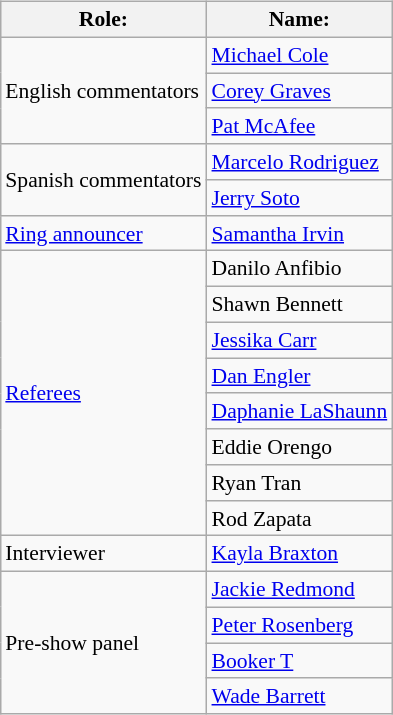<table class=wikitable style="font-size:90%; margin: 0.5em 0 0.5em 1em; float: right; clear: right;">
<tr>
<th>Role:</th>
<th>Name:</th>
</tr>
<tr>
<td rowspan=3>English commentators</td>
<td><a href='#'>Michael Cole</a></td>
</tr>
<tr>
<td><a href='#'>Corey Graves</a></td>
</tr>
<tr>
<td><a href='#'>Pat McAfee</a></td>
</tr>
<tr>
<td rowspan=2>Spanish commentators</td>
<td><a href='#'>Marcelo Rodriguez</a></td>
</tr>
<tr>
<td><a href='#'>Jerry Soto</a></td>
</tr>
<tr>
<td rowspan=1><a href='#'>Ring announcer</a></td>
<td><a href='#'>Samantha Irvin</a></td>
</tr>
<tr>
<td rowspan=8><a href='#'>Referees</a></td>
<td>Danilo Anfibio</td>
</tr>
<tr>
<td>Shawn Bennett</td>
</tr>
<tr>
<td><a href='#'>Jessika Carr</a></td>
</tr>
<tr>
<td><a href='#'>Dan Engler</a></td>
</tr>
<tr>
<td><a href='#'>Daphanie LaShaunn</a></td>
</tr>
<tr>
<td>Eddie Orengo</td>
</tr>
<tr>
<td>Ryan Tran</td>
</tr>
<tr>
<td>Rod Zapata</td>
</tr>
<tr>
<td>Interviewer</td>
<td><a href='#'>Kayla Braxton</a></td>
</tr>
<tr>
<td rowspan="4">Pre-show panel</td>
<td><a href='#'>Jackie Redmond</a></td>
</tr>
<tr>
<td><a href='#'>Peter Rosenberg</a></td>
</tr>
<tr>
<td><a href='#'>Booker T</a></td>
</tr>
<tr>
<td><a href='#'>Wade Barrett</a></td>
</tr>
</table>
